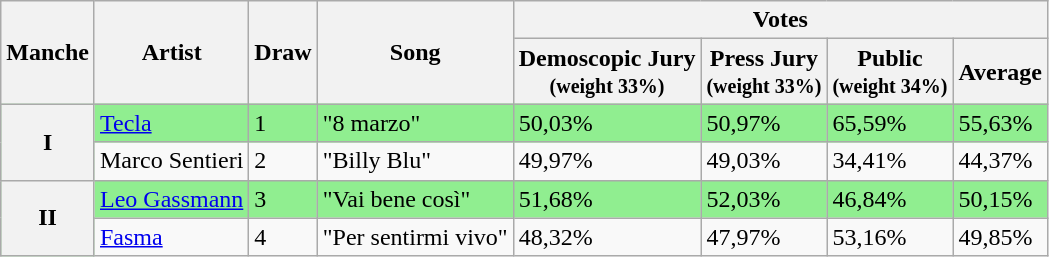<table class="wikitable sortable">
<tr>
<th rowspan="2">Manche</th>
<th rowspan="2">Artist</th>
<th rowspan="2">Draw</th>
<th rowspan="2">Song</th>
<th colspan="4">Votes</th>
</tr>
<tr>
<th>Demoscopic Jury<br><small>(weight 33%)</small></th>
<th>Press Jury<br><small>(weight 33%)</small></th>
<th>Public<br><small>(weight 34%)</small></th>
<th>Average</th>
</tr>
<tr style="background:#90EE90">
<th rowspan="2">I</th>
<td><a href='#'>Tecla</a></td>
<td>1</td>
<td>"8 marzo"</td>
<td>50,03%</td>
<td>50,97%</td>
<td>65,59%</td>
<td>55,63%</td>
</tr>
<tr>
<td>Marco Sentieri</td>
<td>2</td>
<td>"Billy Blu"</td>
<td>49,97%</td>
<td>49,03%</td>
<td>34,41%</td>
<td>44,37%</td>
</tr>
<tr style="background:#90EE90">
<th rowspan="2">II</th>
<td><a href='#'>Leo Gassmann</a></td>
<td>3</td>
<td>"Vai bene così"</td>
<td>51,68%</td>
<td>52,03%</td>
<td>46,84%</td>
<td>50,15%</td>
</tr>
<tr>
<td><a href='#'>Fasma</a></td>
<td>4</td>
<td>"Per sentirmi vivo"</td>
<td>48,32%</td>
<td>47,97%</td>
<td>53,16%</td>
<td>49,85%</td>
</tr>
</table>
